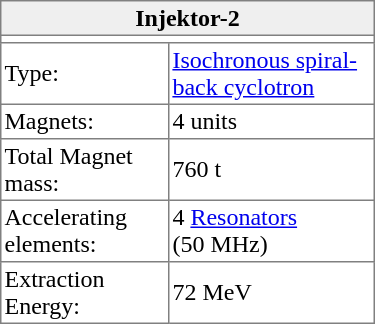<table border="1" cellpadding="2" cellspacing="0"  style="float:right; width:250px; margin-left:1.5em; margin-bottom:1em; border-collapse:collapse;">
<tr>
<th colspan="2"  style="text-align:center; background:#efefef;">Injektor-2</th>
</tr>
<tr>
<td colspan="2" style="text-align:center;"></td>
</tr>
<tr>
<td>Type:</td>
<td><a href='#'>Isochronous spiral-back cyclotron</a></td>
</tr>
<tr>
<td>Magnets:</td>
<td>4 units</td>
</tr>
<tr>
<td>Total Magnet mass:</td>
<td>760 t</td>
</tr>
<tr>
<td>Accelerating elements:</td>
<td>4 <a href='#'>Resonators</a> (50 MHz)</td>
</tr>
<tr>
<td>Extraction Energy:</td>
<td>72 MeV</td>
</tr>
</table>
